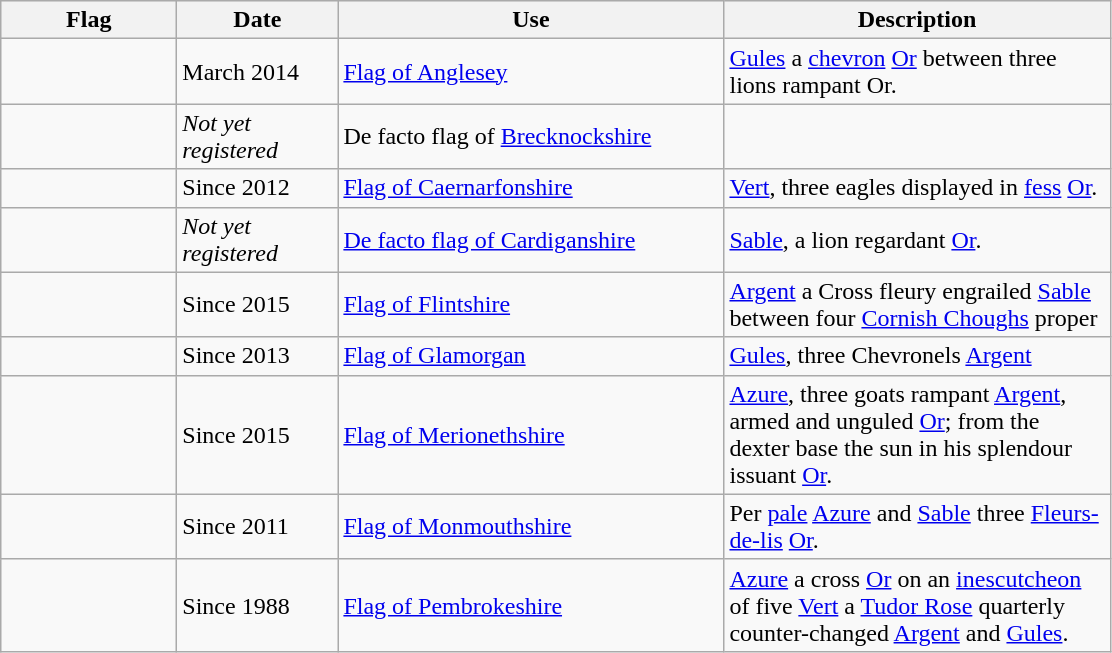<table class="wikitable">
<tr style="background:#efefef;">
<th style="width:110px;">Flag</th>
<th style="width:100px;">Date</th>
<th style="width:250px;">Use</th>
<th style="width:250px;">Description</th>
</tr>
<tr>
<td></td>
<td>March 2014</td>
<td><a href='#'>Flag of Anglesey</a></td>
<td><a href='#'>Gules</a> a <a href='#'>chevron</a> <a href='#'>Or</a> between three lions rampant Or.</td>
</tr>
<tr>
<td></td>
<td><em>Not yet registered</em></td>
<td>De facto flag of <a href='#'>Brecknockshire</a></td>
<td></td>
</tr>
<tr>
<td></td>
<td>Since 2012</td>
<td><a href='#'>Flag of Caernarfonshire</a></td>
<td><a href='#'>Vert</a>, three eagles displayed in <a href='#'>fess</a> <a href='#'>Or</a>.</td>
</tr>
<tr>
<td></td>
<td><em>Not yet registered</em></td>
<td><a href='#'>De facto flag of Cardiganshire</a></td>
<td><a href='#'>Sable</a>, a lion regardant <a href='#'>Or</a>.</td>
</tr>
<tr>
<td></td>
<td>Since 2015</td>
<td><a href='#'>Flag of Flintshire</a></td>
<td><a href='#'>Argent</a> a Cross fleury engrailed <a href='#'>Sable</a> between four <a href='#'>Cornish Choughs</a> proper</td>
</tr>
<tr>
<td></td>
<td>Since 2013</td>
<td><a href='#'>Flag of Glamorgan</a></td>
<td><a href='#'>Gules</a>, three Chevronels <a href='#'>Argent</a></td>
</tr>
<tr>
<td></td>
<td>Since 2015</td>
<td><a href='#'>Flag of Merionethshire</a></td>
<td><a href='#'>Azure</a>, three goats rampant <a href='#'>Argent</a>, armed and unguled <a href='#'>Or</a>; from the dexter base the sun in his splendour issuant <a href='#'>Or</a>.</td>
</tr>
<tr>
<td></td>
<td>Since 2011</td>
<td><a href='#'>Flag of Monmouthshire</a></td>
<td>Per <a href='#'>pale</a> <a href='#'>Azure</a> and <a href='#'>Sable</a> three <a href='#'>Fleurs-de-lis</a> <a href='#'>Or</a>.</td>
</tr>
<tr>
<td></td>
<td>Since 1988</td>
<td><a href='#'>Flag of Pembrokeshire</a></td>
<td><a href='#'>Azure</a> a cross <a href='#'>Or</a> on an <a href='#'>inescutcheon</a> of five <a href='#'>Vert</a> a <a href='#'>Tudor Rose</a> quarterly counter-changed <a href='#'>Argent</a> and <a href='#'>Gules</a>.</td>
</tr>
</table>
